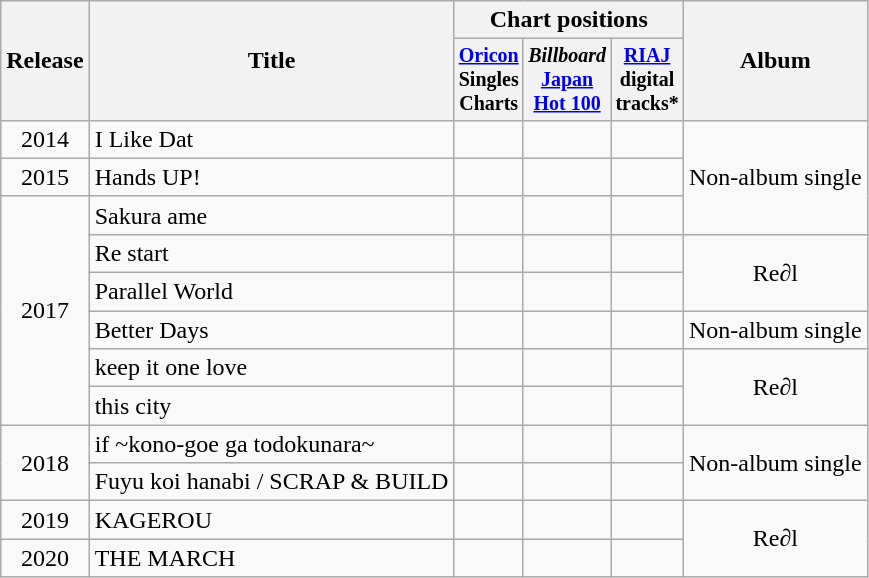<table class="wikitable" style="text-align:center">
<tr ">
<th rowspan="2">Release</th>
<th rowspan="2">Title</th>
<th colspan="3">Chart positions</th>
<th rowspan="2">Album</th>
</tr>
<tr style="font-size:smaller;">
<th width="35"><a href='#'>Oricon</a> Singles Charts<br></th>
<th width="35"><em>Billboard</em> <a href='#'>Japan Hot 100</a><br></th>
<th width="35"><a href='#'>RIAJ</a> digital tracks*<br></th>
</tr>
<tr>
<td>2014</td>
<td style="text-align:left;">I Like Dat</td>
<td></td>
<td></td>
<td></td>
<td rowspan="3">Non-album single</td>
</tr>
<tr>
<td>2015</td>
<td style="text-align:left;">Hands UP!</td>
<td></td>
<td></td>
<td></td>
</tr>
<tr>
<td rowspan="6">2017</td>
<td style="text-align:left;">Sakura ame</td>
<td></td>
<td></td>
<td></td>
</tr>
<tr>
<td style="text-align:left;">Re start</td>
<td></td>
<td></td>
<td></td>
<td rowspan="2">Re∂l</td>
</tr>
<tr>
<td style="text-align:left;">Parallel World</td>
<td></td>
<td></td>
<td></td>
</tr>
<tr>
<td style="text-align:left;">Better Days</td>
<td></td>
<td></td>
<td></td>
<td>Non-album single</td>
</tr>
<tr>
<td style="text-align:left;">keep it one love</td>
<td></td>
<td></td>
<td></td>
<td rowspan="2">Re∂l</td>
</tr>
<tr>
<td style="text-align:left;">this city</td>
<td></td>
<td></td>
<td></td>
</tr>
<tr>
<td rowspan="2">2018</td>
<td style="text-align:left;">if ~kono-goe ga todokunara~</td>
<td></td>
<td></td>
<td></td>
<td rowspan="2">Non-album single</td>
</tr>
<tr>
<td style="text-align:left;">Fuyu koi hanabi / SCRAP & BUILD</td>
<td></td>
<td></td>
<td></td>
</tr>
<tr>
<td>2019</td>
<td style="text-align:left;">KAGEROU</td>
<td></td>
<td></td>
<td></td>
<td rowspan="2">Re∂l</td>
</tr>
<tr>
<td rowspan="2">2020</td>
<td style="text-align:left;">THE MARCH</td>
<td></td>
<td></td>
<td></td>
</tr>
</table>
